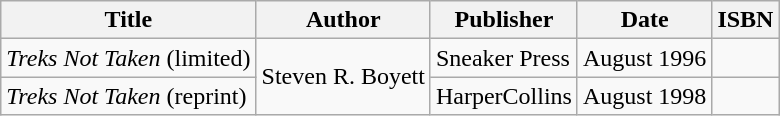<table class="wikitable">
<tr>
<th>Title</th>
<th>Author</th>
<th>Publisher</th>
<th>Date</th>
<th>ISBN</th>
</tr>
<tr>
<td><em>Treks Not Taken</em> (limited)</td>
<td rowspan="2">Steven R. Boyett</td>
<td>Sneaker Press</td>
<td>August 1996</td>
<td></td>
</tr>
<tr>
<td><em>Treks Not Taken</em> (reprint)</td>
<td>HarperCollins</td>
<td>August 1998</td>
<td></td>
</tr>
</table>
